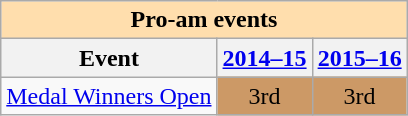<table class="wikitable" style="text-align:center">
<tr>
<th style="background-color: #ffdead;" colspan=3>Pro-am events</th>
</tr>
<tr>
<th>Event</th>
<th><a href='#'>2014–15</a></th>
<th><a href='#'>2015–16</a></th>
</tr>
<tr>
<td align=left><a href='#'>Medal Winners Open</a></td>
<td bgcolor=cc9966>3rd</td>
<td bgcolor=cc9966>3rd</td>
</tr>
</table>
